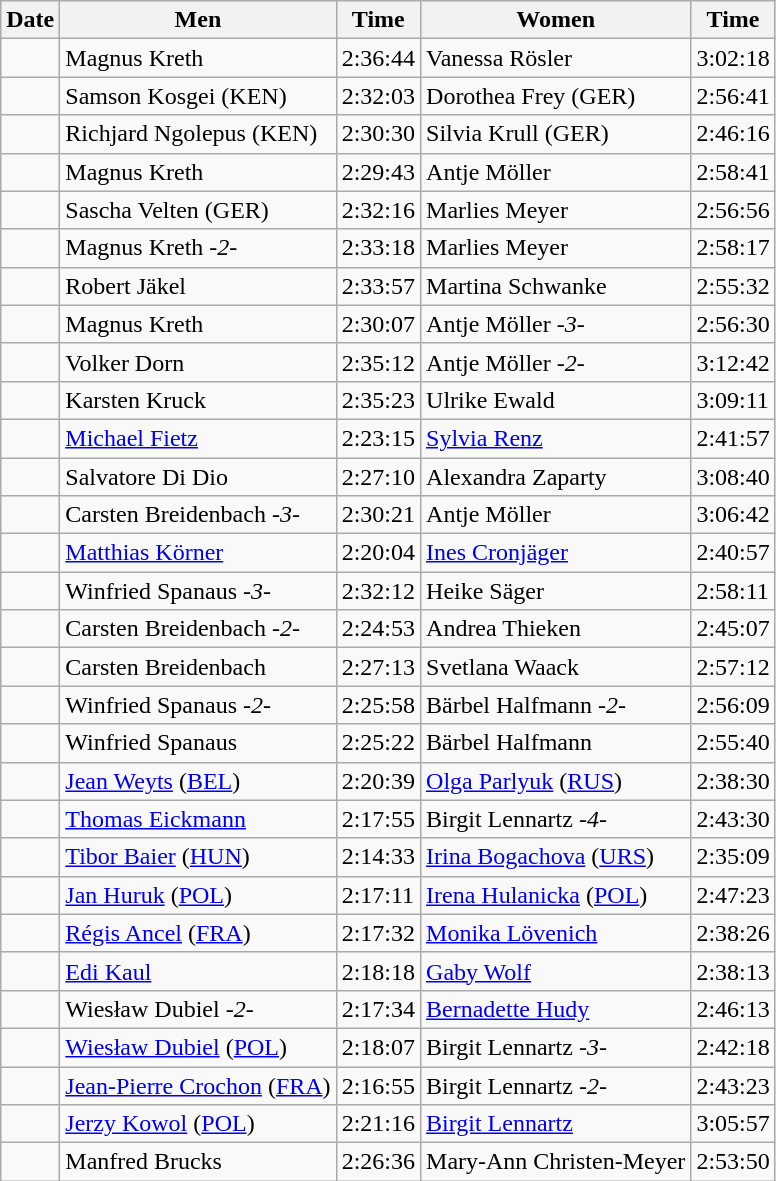<table class="wikitable sortable">
<tr>
<th>Date</th>
<th>Men</th>
<th>Time</th>
<th>Women</th>
<th>Time</th>
</tr>
<tr>
<td></td>
<td>Magnus Kreth</td>
<td>2:36:44</td>
<td>Vanessa Rösler</td>
<td>3:02:18</td>
</tr>
<tr>
<td></td>
<td>Samson Kosgei (KEN)</td>
<td>2:32:03</td>
<td>Dorothea Frey (GER)</td>
<td>2:56:41</td>
</tr>
<tr>
<td></td>
<td>Richjard Ngolepus (KEN)</td>
<td>2:30:30</td>
<td>Silvia Krull (GER)</td>
<td>2:46:16</td>
</tr>
<tr>
<td></td>
<td>Magnus Kreth</td>
<td>2:29:43</td>
<td>Antje Möller</td>
<td>2:58:41</td>
</tr>
<tr>
<td></td>
<td>Sascha Velten (GER)</td>
<td>2:32:16</td>
<td>Marlies Meyer</td>
<td>2:56:56</td>
</tr>
<tr>
<td></td>
<td> Magnus Kreth <em>-2-</em></td>
<td>2:33:18</td>
<td> Marlies Meyer</td>
<td>2:58:17</td>
</tr>
<tr>
<td></td>
<td> Robert Jäkel</td>
<td>2:33:57</td>
<td> Martina Schwanke</td>
<td>2:55:32</td>
</tr>
<tr>
<td></td>
<td> Magnus Kreth</td>
<td>2:30:07</td>
<td> Antje Möller <em>-3-</em></td>
<td>2:56:30</td>
</tr>
<tr>
<td></td>
<td> Volker Dorn</td>
<td>2:35:12</td>
<td> Antje Möller <em>-2-</em></td>
<td>3:12:42</td>
</tr>
<tr>
<td></td>
<td> Karsten Kruck</td>
<td>2:35:23</td>
<td> Ulrike Ewald</td>
<td>3:09:11</td>
</tr>
<tr>
<td></td>
<td> <a href='#'>Michael Fietz</a></td>
<td>2:23:15</td>
<td> <a href='#'>Sylvia Renz</a></td>
<td>2:41:57</td>
</tr>
<tr>
<td></td>
<td> Salvatore Di Dio</td>
<td>2:27:10</td>
<td> Alexandra Zaparty</td>
<td>3:08:40</td>
</tr>
<tr>
<td></td>
<td> Carsten Breidenbach <em>-3-</em></td>
<td>2:30:21</td>
<td> Antje Möller</td>
<td>3:06:42</td>
</tr>
<tr>
<td></td>
<td> <a href='#'>Matthias Körner</a></td>
<td>2:20:04</td>
<td> <a href='#'>Ines Cronjäger</a></td>
<td>2:40:57</td>
</tr>
<tr>
<td></td>
<td> Winfried Spanaus <em>-3-</em></td>
<td>2:32:12</td>
<td> Heike Säger</td>
<td>2:58:11</td>
</tr>
<tr>
<td></td>
<td> Carsten Breidenbach <em>-2-</em></td>
<td>2:24:53</td>
<td> Andrea Thieken</td>
<td>2:45:07</td>
</tr>
<tr>
<td></td>
<td> Carsten Breidenbach</td>
<td>2:27:13</td>
<td> Svetlana Waack</td>
<td>2:57:12</td>
</tr>
<tr>
<td></td>
<td> Winfried Spanaus <em>-2-</em></td>
<td>2:25:58</td>
<td> Bärbel Halfmann <em>-2-</em></td>
<td>2:56:09</td>
</tr>
<tr>
<td></td>
<td> Winfried Spanaus</td>
<td>2:25:22</td>
<td> Bärbel Halfmann</td>
<td>2:55:40</td>
</tr>
<tr>
<td></td>
<td> <a href='#'>Jean Weyts</a> (<a href='#'>BEL</a>)</td>
<td>2:20:39</td>
<td> <a href='#'>Olga Parlyuk</a> (<a href='#'>RUS</a>)</td>
<td>2:38:30</td>
</tr>
<tr>
<td></td>
<td> <a href='#'>Thomas Eickmann</a></td>
<td>2:17:55</td>
<td> Birgit Lennartz <em>-4-</em></td>
<td>2:43:30</td>
</tr>
<tr>
<td></td>
<td> <a href='#'>Tibor Baier</a> (<a href='#'>HUN</a>)</td>
<td>2:14:33</td>
<td> <a href='#'>Irina Bogachova</a> (<a href='#'>URS</a>)</td>
<td>2:35:09</td>
</tr>
<tr>
<td></td>
<td> <a href='#'>Jan Huruk</a> (<a href='#'>POL</a>)</td>
<td>2:17:11</td>
<td> <a href='#'>Irena Hulanicka</a> (<a href='#'>POL</a>)</td>
<td>2:47:23</td>
</tr>
<tr>
<td></td>
<td> <a href='#'>Régis Ancel</a> (<a href='#'>FRA</a>)</td>
<td>2:17:32</td>
<td> <a href='#'>Monika Lövenich</a></td>
<td>2:38:26</td>
</tr>
<tr>
<td></td>
<td> <a href='#'>Edi Kaul</a></td>
<td>2:18:18</td>
<td> <a href='#'>Gaby Wolf</a></td>
<td>2:38:13</td>
</tr>
<tr>
<td></td>
<td> Wiesław Dubiel <em>-2-</em></td>
<td>2:17:34</td>
<td> <a href='#'>Bernadette Hudy</a></td>
<td>2:46:13</td>
</tr>
<tr>
<td></td>
<td> <a href='#'>Wiesław Dubiel</a> (<a href='#'>POL</a>)</td>
<td>2:18:07</td>
<td> Birgit Lennartz <em>-3-</em></td>
<td>2:42:18</td>
</tr>
<tr>
<td></td>
<td> <a href='#'>Jean-Pierre Crochon</a> (<a href='#'>FRA</a>)</td>
<td>2:16:55</td>
<td> Birgit Lennartz <em>-2-</em></td>
<td>2:43:23</td>
</tr>
<tr>
<td></td>
<td> <a href='#'>Jerzy Kowol</a> (<a href='#'>POL</a>)</td>
<td>2:21:16</td>
<td> <a href='#'>Birgit Lennartz</a></td>
<td>3:05:57</td>
</tr>
<tr>
<td></td>
<td> Manfred Brucks</td>
<td>2:26:36</td>
<td> Mary-Ann Christen-Meyer</td>
<td>2:53:50</td>
</tr>
</table>
